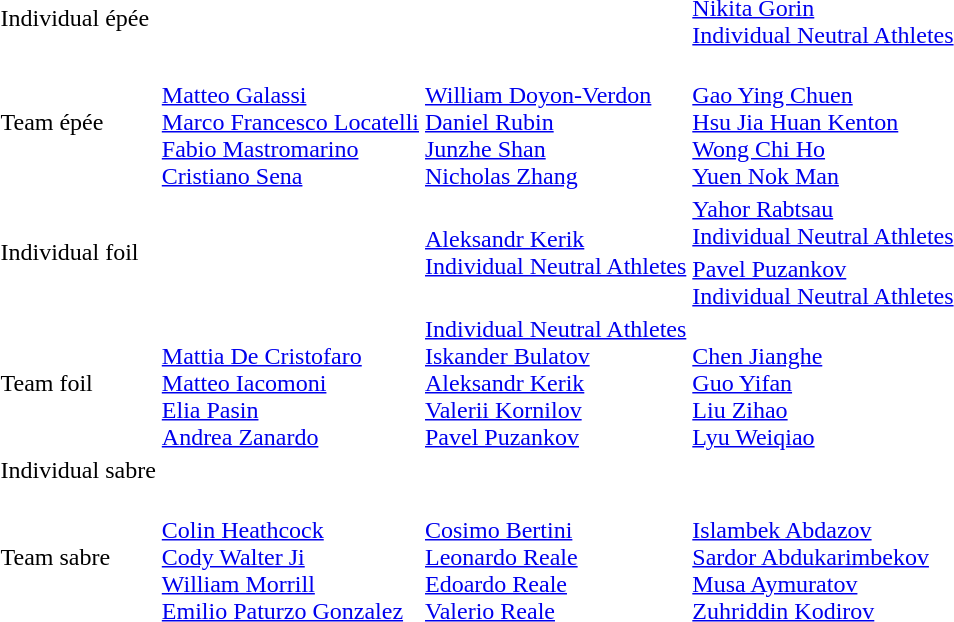<table>
<tr>
<td rowspan="2">Individual épée</td>
<td rowspan="2"></td>
<td rowspan="2"></td>
<td></td>
</tr>
<tr>
<td><a href='#'>Nikita Gorin</a><br> <a href='#'>Individual Neutral Athletes</a></td>
</tr>
<tr>
<td>Team épée</td>
<td><br><a href='#'>Matteo Galassi</a><br><a href='#'>Marco Francesco Locatelli</a><br><a href='#'>Fabio Mastromarino</a><br><a href='#'>Cristiano Sena</a></td>
<td><br><a href='#'>William Doyon-Verdon</a><br><a href='#'>Daniel Rubin</a><br><a href='#'>Junzhe Shan</a><br><a href='#'>Nicholas Zhang</a></td>
<td><br><a href='#'>Gao Ying Chuen</a><br><a href='#'>Hsu Jia Huan Kenton</a><br><a href='#'>Wong Chi Ho</a><br><a href='#'>Yuen Nok Man</a></td>
</tr>
<tr>
<td rowspan="2">Individual foil</td>
<td rowspan="2"></td>
<td rowspan="2"><a href='#'>Aleksandr Kerik</a><br> <a href='#'>Individual Neutral Athletes</a></td>
<td><a href='#'>Yahor Rabtsau</a><br> <a href='#'>Individual Neutral Athletes</a></td>
</tr>
<tr>
<td><a href='#'>Pavel Puzankov</a><br> <a href='#'>Individual Neutral Athletes</a></td>
</tr>
<tr>
<td>Team foil</td>
<td><br><a href='#'>Mattia De Cristofaro</a><br><a href='#'>Matteo Iacomoni</a><br><a href='#'>Elia Pasin</a><br><a href='#'>Andrea Zanardo</a></td>
<td> <a href='#'>Individual Neutral Athletes</a><br><a href='#'>Iskander Bulatov</a><br><a href='#'>Aleksandr Kerik</a><br><a href='#'>Valerii Kornilov</a><br><a href='#'>Pavel Puzankov</a></td>
<td><br><a href='#'>Chen Jianghe</a><br><a href='#'>Guo Yifan</a><br><a href='#'>Liu Zihao</a><br><a href='#'>Lyu Weiqiao</a></td>
</tr>
<tr>
<td rowspan="2">Individual sabre</td>
<td rowspan="2"></td>
<td rowspan="2"></td>
<td></td>
</tr>
<tr>
<td></td>
</tr>
<tr>
<td>Team sabre</td>
<td><br><a href='#'>Colin Heathcock</a><br><a href='#'>Cody Walter Ji</a><br><a href='#'>William Morrill</a><br><a href='#'>Emilio Paturzo Gonzalez</a></td>
<td><br><a href='#'>Cosimo Bertini</a><br><a href='#'>Leonardo Reale</a><br><a href='#'>Edoardo Reale</a><br><a href='#'>Valerio Reale</a></td>
<td><br><a href='#'>Islambek Abdazov</a><br><a href='#'>Sardor Abdukarimbekov</a><br><a href='#'>Musa Aymuratov</a><br><a href='#'>Zuhriddin Kodirov</a></td>
</tr>
</table>
